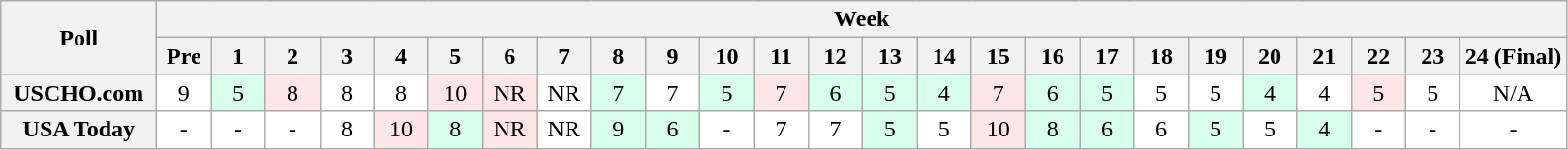<table class="wikitable" style="white-space:nowrap;">
<tr>
<th scope="col" width="100" rowspan="2">Poll</th>
<th colspan="25">Week</th>
</tr>
<tr>
<th scope="col" width="30">Pre</th>
<th scope="col" width="30">1</th>
<th scope="col" width="30">2</th>
<th scope="col" width="30">3</th>
<th scope="col" width="30">4</th>
<th scope="col" width="30">5</th>
<th scope="col" width="30">6</th>
<th scope="col" width="30">7</th>
<th scope="col" width="30">8</th>
<th scope="col" width="30">9</th>
<th scope="col" width="30">10</th>
<th scope="col" width="30">11</th>
<th scope="col" width="30">12</th>
<th scope="col" width="30">13</th>
<th scope="col" width="30">14</th>
<th scope="col" width="30">15</th>
<th scope="col" width="30">16</th>
<th scope="col" width="30">17</th>
<th scope="col" width="30">18</th>
<th scope="col" width="30">19</th>
<th scope="col" width="30">20</th>
<th scope="col" width="30">21</th>
<th scope="col" width="30">22</th>
<th scope="col" width="30">23</th>
<th scope="col" width="30">24 (Final)</th>
</tr>
<tr style="text-align:center;">
<th>USCHO.com</th>
<td bgcolor=FFFFFF>9</td>
<td bgcolor=D8FFEB>5</td>
<td bgcolor=FFE6E6>8</td>
<td bgcolor=FFFFFF>8</td>
<td bgcolor=FFFFFF>8</td>
<td bgcolor=FFE6E6>10</td>
<td bgcolor=FFE6E6>NR</td>
<td bgcolor=FFFFFF>NR</td>
<td bgcolor=D8FFEB>7</td>
<td bgcolor=FFFFFF>7</td>
<td bgcolor=D8FFEB>5</td>
<td bgcolor=FFE6E6>7</td>
<td bgcolor=D8FFEB>6</td>
<td bgcolor=D8FFEB>5</td>
<td bgcolor=D8FFEB>4</td>
<td bgcolor=FFE6E6>7</td>
<td bgcolor=D8FFEB>6</td>
<td bgcolor=D8FFEB>5</td>
<td bgcolor=FFFFFF>5</td>
<td bgcolor=FFFFFF>5</td>
<td bgcolor=D8FFEB>4</td>
<td bgcolor=FFFFFF>4</td>
<td bgcolor=FFE6E6>5</td>
<td bgcolor=FFFFFF>5</td>
<td bgcolor=FFFFFF>N/A</td>
</tr>
<tr style="text-align:center;">
<th>USA Today</th>
<td bgcolor=FFFFFF>-</td>
<td bgcolor=FFFFFF>-</td>
<td bgcolor=FFFFFF>-</td>
<td bgcolor=FFFFFF>8</td>
<td bgcolor=FFE6E6>10</td>
<td bgcolor=D8FFEB>8</td>
<td bgcolor=FFE6E6>NR</td>
<td bgcolor=FFFFFF>NR</td>
<td bgcolor=D8FFEB>9</td>
<td bgcolor=D8FFEB>6</td>
<td bgcolor=FFFFFF>-</td>
<td bgcolor=FFFFFF>7</td>
<td bgcolor=FFFFFF>7</td>
<td bgcolor=D8FFEB>5</td>
<td bgcolor=FFFFFF>5</td>
<td bgcolor=FFE6E6>10</td>
<td bgcolor=D8FFEB>8</td>
<td bgcolor=D8FFEB>6</td>
<td bgcolor=FFFFFF>6</td>
<td bgcolor=D8FFEB>5</td>
<td bgcolor=FFFFFF>5</td>
<td bgcolor=D8FFEB>4</td>
<td bgcolor=FFFFFF>-</td>
<td bgcolor=FFFFFF>-</td>
<td bgcolor=FFFFFF>-</td>
</tr>
</table>
